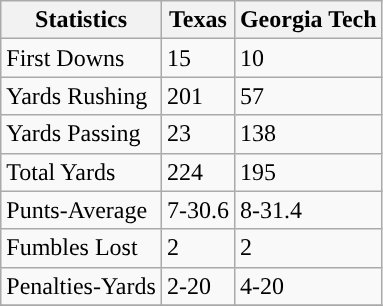<table class="wikitable">
<tr>
<th>Statistics</th>
<th>Texas</th>
<th>Georgia Tech</th>
</tr>
<tr>
<td>First Downs</td>
<td>15</td>
<td>10</td>
</tr>
<tr>
<td>Yards Rushing</td>
<td>201</td>
<td>57</td>
</tr>
<tr>
<td>Yards Passing</td>
<td>23</td>
<td>138</td>
</tr>
<tr>
<td>Total Yards</td>
<td>224</td>
<td>195</td>
</tr>
<tr>
<td>Punts-Average</td>
<td>7-30.6</td>
<td>8-31.4</td>
</tr>
<tr>
<td>Fumbles Lost</td>
<td>2</td>
<td>2</td>
</tr>
<tr>
<td>Penalties-Yards</td>
<td>2-20</td>
<td>4-20</td>
</tr>
<tr>
</tr>
</table>
